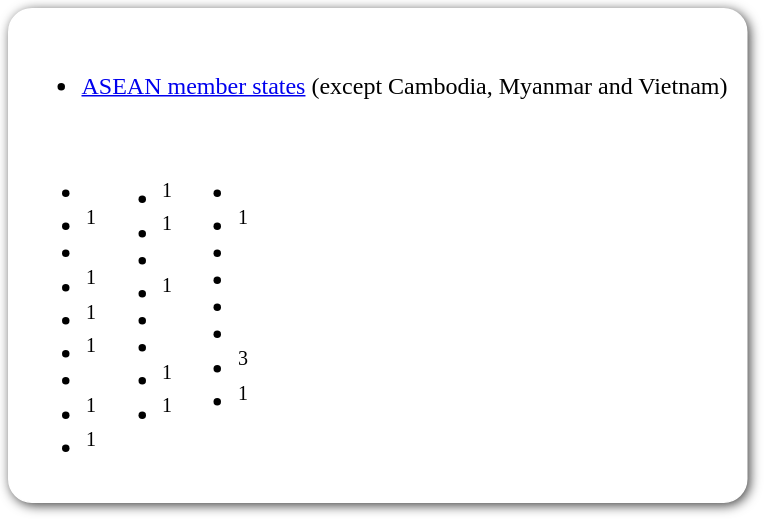<table style=" border-radius:1em; box-shadow: 0.1em 0.1em 0.5em rgba(0,0,0,0.75); background-color: white; border: 1px solid white; padding: 5px;">
<tr style="vertical-align:top;">
<td><br><ul><li> <a href='#'>ASEAN member states</a> (except Cambodia, Myanmar and Vietnam)</li></ul><table>
<tr>
<td><br><ul><li></li><li><sup>1</sup></li><li></li><li><sup>1</sup></li><li><sup>1</sup></li><li><sup>1</sup></li><li></li><li><sup>1</sup></li><li><sup>1</sup></li></ul></td>
<td valign="top"><br><ul><li><sup>1</sup></li><li><sup>1</sup></li><li></li><li><sup>1</sup></li><li></li><li></li><li><sup>1</sup></li><li><sup>1</sup></li></ul></td>
<td valign="top"><br><ul><li></li><li><sup>1</sup></li><li></li><li></li><li></li><li></li><li><sup>3</sup></li><li><sup>1</sup></li></ul></td>
<td></td>
</tr>
</table>
</td>
<td></td>
</tr>
</table>
